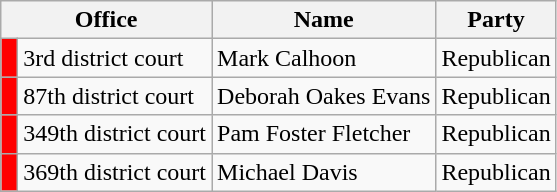<table class="wikitable">
<tr>
<th colspan="2">Office</th>
<th>Name</th>
<th>Party</th>
</tr>
<tr>
<td bgcolor="red"> </td>
<td>3rd district court</td>
<td>Mark Calhoon</td>
<td>Republican</td>
</tr>
<tr>
<td bgcolor="red"> </td>
<td>87th district court</td>
<td>Deborah Oakes Evans</td>
<td>Republican</td>
</tr>
<tr>
<td bgcolor="red"> </td>
<td>349th district court</td>
<td>Pam Foster Fletcher</td>
<td>Republican</td>
</tr>
<tr>
<td bgcolor="red"> </td>
<td>369th district court</td>
<td>Michael Davis</td>
<td>Republican</td>
</tr>
</table>
